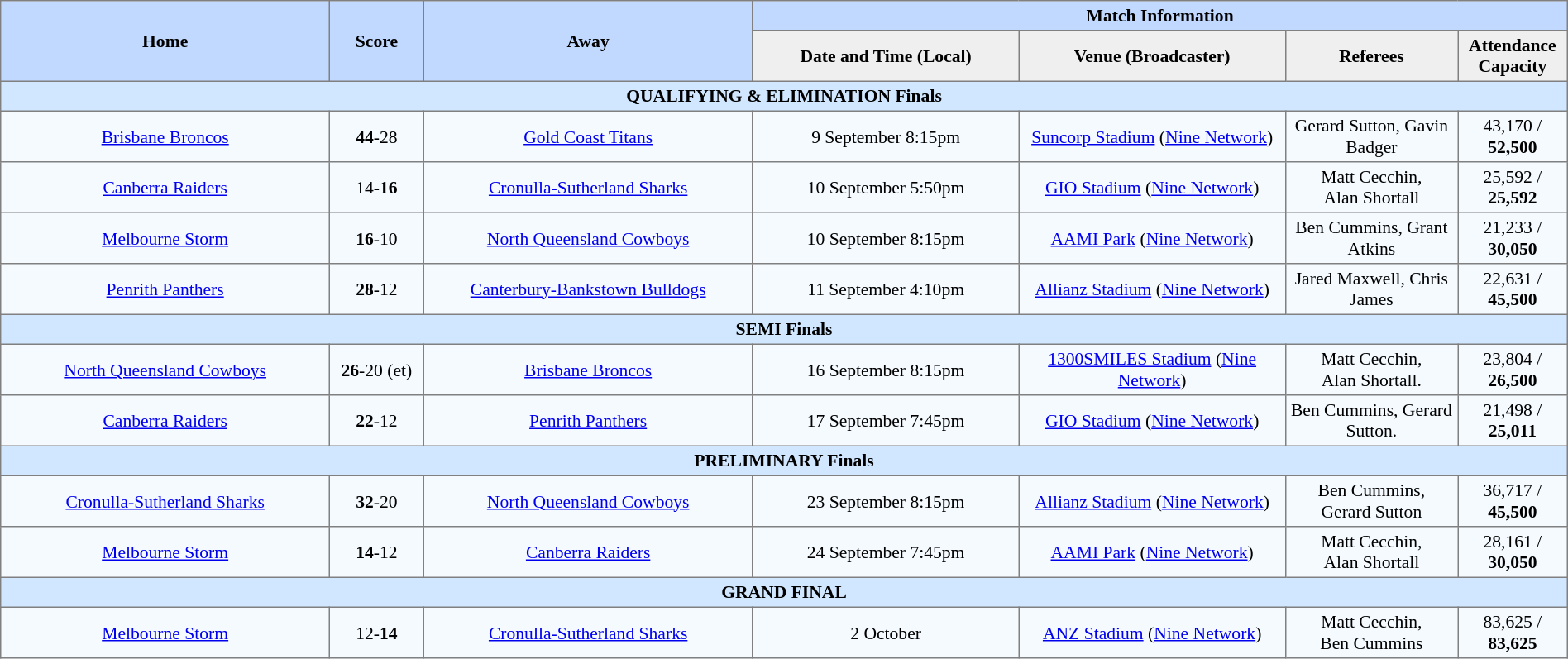<table border="1" cellpadding="3" cellspacing="0" style="border-collapse:collapse; font-size:90%; text-align:center; width:100%;">
<tr style="background:#c1d8ff;">
<th rowspan="2" style="width:21%;">Home</th>
<th rowspan="2" style="width:6%;">Score</th>
<th rowspan="2" style="width:21%;">Away</th>
<th colspan=6>Match Information</th>
</tr>
<tr style="background:#efefef;">
<th width=17%>Date and Time (Local)</th>
<th width=17%>Venue (Broadcaster)</th>
<th width=11%>Referees</th>
<th width=7%>Attendance <strong>Capacity</strong></th>
</tr>
<tr style="background:#d0e7ff;">
<td colspan=7><strong>QUALIFYING & ELIMINATION Finals</strong></td>
</tr>
<tr style="background:#f5faff;">
<td> <a href='#'>Brisbane Broncos</a></td>
<td><strong>44</strong>-28</td>
<td> <a href='#'>Gold Coast Titans</a></td>
<td>9 September 8:15pm</td>
<td><a href='#'>Suncorp Stadium</a> (<a href='#'>Nine Network</a>)</td>
<td>Gerard Sutton, Gavin Badger</td>
<td>43,170 / <strong>52,500</strong></td>
</tr>
<tr style="background:#f5faff;">
<td> <a href='#'>Canberra Raiders</a></td>
<td>14-<strong>16</strong></td>
<td> <a href='#'>Cronulla-Sutherland Sharks</a></td>
<td>10 September 5:50pm</td>
<td><a href='#'>GIO Stadium</a> (<a href='#'>Nine Network</a>)</td>
<td>Matt Cecchin,<br>Alan Shortall</td>
<td>25,592 / <strong>25,592</strong></td>
</tr>
<tr style="background:#f5faff;">
<td> <a href='#'>Melbourne Storm</a></td>
<td><strong>16</strong>-10</td>
<td> <a href='#'>North Queensland Cowboys</a></td>
<td>10 September 8:15pm</td>
<td><a href='#'>AAMI Park</a> (<a href='#'>Nine Network</a>)</td>
<td>Ben Cummins, Grant Atkins</td>
<td>21,233 / <strong>30,050</strong></td>
</tr>
<tr style="background:#f5faff;">
<td> <a href='#'>Penrith Panthers</a></td>
<td><strong>28</strong>-12</td>
<td> <a href='#'>Canterbury-Bankstown Bulldogs</a></td>
<td>11 September 4:10pm</td>
<td><a href='#'>Allianz Stadium</a> (<a href='#'>Nine Network</a>)</td>
<td>Jared Maxwell, Chris James</td>
<td>22,631 / <strong>45,500</strong></td>
</tr>
<tr style="background:#d0e7ff;">
<td colspan=7><strong>SEMI Finals</strong></td>
</tr>
<tr style="background:#f5faff;">
<td> <a href='#'>North Queensland Cowboys</a></td>
<td><strong>26</strong>-20 (et)</td>
<td> <a href='#'>Brisbane Broncos</a></td>
<td>16 September 8:15pm</td>
<td><a href='#'>1300SMILES Stadium</a> (<a href='#'>Nine Network</a>)</td>
<td>Matt Cecchin,<br>Alan Shortall.</td>
<td>23,804 / <strong>26,500</strong></td>
</tr>
<tr style="background:#f5faff;">
<td> <a href='#'>Canberra Raiders</a></td>
<td><strong>22</strong>-12</td>
<td> <a href='#'>Penrith Panthers</a></td>
<td>17 September 7:45pm</td>
<td><a href='#'>GIO Stadium</a> (<a href='#'>Nine Network</a>)</td>
<td>Ben Cummins, Gerard Sutton.</td>
<td>21,498 / <strong>25,011</strong></td>
</tr>
<tr style="background:#d0e7ff;">
<td colspan=7><strong>PRELIMINARY Finals</strong></td>
</tr>
<tr style="background:#f5faff;">
<td> <a href='#'>Cronulla-Sutherland Sharks</a></td>
<td><strong>32</strong>-20</td>
<td> <a href='#'>North Queensland Cowboys</a></td>
<td>23 September 8:15pm</td>
<td><a href='#'>Allianz Stadium</a> (<a href='#'>Nine Network</a>)</td>
<td>Ben Cummins,<br>Gerard Sutton</td>
<td>36,717 / <strong>45,500</strong></td>
</tr>
<tr style="background:#f5faff;">
<td> <a href='#'>Melbourne Storm</a></td>
<td><strong>14</strong>-12</td>
<td> <a href='#'>Canberra Raiders</a></td>
<td>24 September 7:45pm</td>
<td><a href='#'>AAMI Park</a> (<a href='#'>Nine Network</a>)</td>
<td>Matt Cecchin,<br>Alan Shortall</td>
<td>28,161 / <strong>30,050</strong></td>
</tr>
<tr style="background:#d0e7ff;">
<td colspan=7><strong>GRAND FINAL</strong></td>
</tr>
<tr style="background:#f5faff;">
<td> <a href='#'>Melbourne Storm</a></td>
<td>12-<strong>14</strong></td>
<td> <a href='#'>Cronulla-Sutherland Sharks</a></td>
<td>2 October</td>
<td><a href='#'>ANZ Stadium</a> (<a href='#'>Nine Network</a>)</td>
<td>Matt Cecchin,<br>Ben Cummins</td>
<td>83,625 / <strong>83,625</strong></td>
</tr>
</table>
